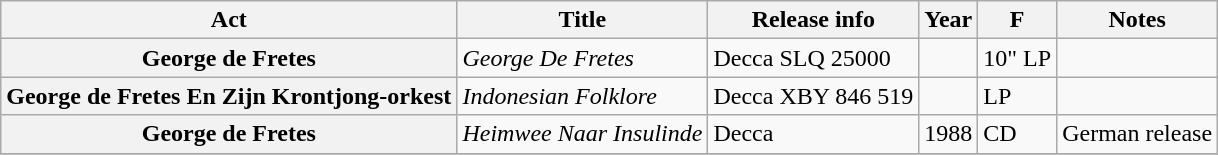<table class="wikitable plainrowheaders sortable">
<tr>
<th scope="col">Act</th>
<th scope="col">Title</th>
<th scope="col">Release info</th>
<th scope="col">Year</th>
<th scope="col">F</th>
<th scope="col" class="unsortable">Notes</th>
</tr>
<tr>
<th scope="row">George de Fretes</th>
<td><em>George De Fretes</em></td>
<td>Decca SLQ 25000</td>
<td></td>
<td>10" LP</td>
<td></td>
</tr>
<tr>
<th scope="row">George de Fretes En Zijn Krontjong-orkest</th>
<td><em>Indonesian Folklore</em></td>
<td>Decca XBY 846 519</td>
<td></td>
<td>LP</td>
<td></td>
</tr>
<tr>
<th scope="row">George de Fretes</th>
<td><em>Heimwee Naar Insulinde</em></td>
<td>Decca</td>
<td>1988</td>
<td>CD</td>
<td>German release</td>
</tr>
<tr>
</tr>
</table>
